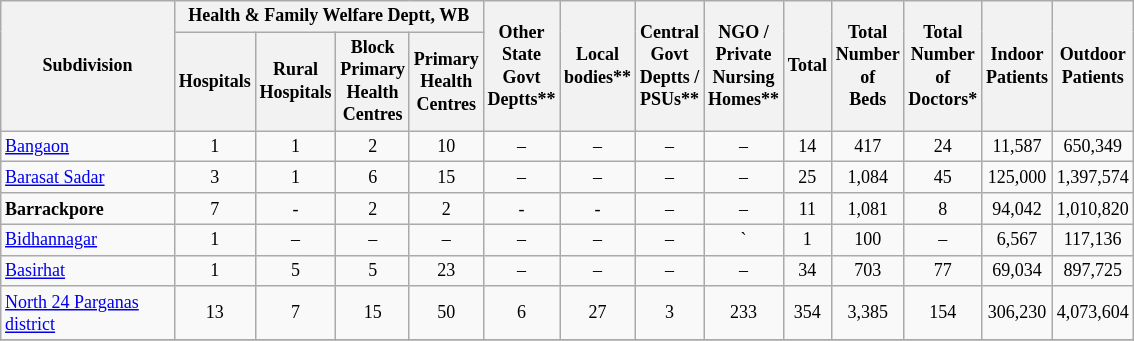<table class="wikitable" style="text-align:center;font-size: 9pt">
<tr>
<th width="110" rowspan="2">Subdivision</th>
<th width="160" colspan="4" rowspan="1">Health & Family Welfare Deptt, WB</th>
<th widthspan="110" rowspan="2">Other<br>State<br>Govt<br>Deptts**</th>
<th widthspan="110" rowspan="2">Local<br>bodies**</th>
<th widthspan="110" rowspan="2">Central<br>Govt<br>Deptts /<br>PSUs**</th>
<th widthspan="110" rowspan="2">NGO /<br>Private<br>Nursing<br>Homes**</th>
<th widthspan="110" rowspan="2">Total</th>
<th widthspan="110" rowspan="2">Total<br>Number<br>of<br>Beds</th>
<th widthspan="110" rowspan="2">Total<br>Number<br>of<br>Doctors*</th>
<th widthspan="130" rowspan="2">Indoor<br>Patients</th>
<th widthspan="130" rowspan="2">Outdoor<br>Patients</th>
</tr>
<tr>
<th width="40">Hospitals<br></th>
<th width="40">Rural<br>Hospitals<br></th>
<th width="40">Block<br>Primary<br>Health<br>Centres<br></th>
<th width="40">Primary<br>Health<br>Centres<br></th>
</tr>
<tr>
<td align=left><a href='#'>Bangaon</a></td>
<td align="center">1</td>
<td align="center">1</td>
<td align="center">2</td>
<td align="center">10</td>
<td align="center">–</td>
<td align="center">–</td>
<td align="center">–</td>
<td align="center">–</td>
<td align="center">14</td>
<td align="center">417</td>
<td align="center">24</td>
<td align="center">11,587</td>
<td align="center">650,349</td>
</tr>
<tr>
<td align=left><a href='#'>Barasat Sadar</a></td>
<td align="center">3</td>
<td align="center">1</td>
<td align="center">6</td>
<td align="center">15</td>
<td align="center">–</td>
<td align="center">–</td>
<td align="center">–</td>
<td align="center">–</td>
<td align="center">25</td>
<td align="center">1,084</td>
<td align="center">45</td>
<td align="center">125,000</td>
<td align="center">1,397,574</td>
</tr>
<tr>
<td align=left><strong>Barrackpore</strong></td>
<td align="center">7</td>
<td align="center">-</td>
<td align="center">2</td>
<td align="center">2</td>
<td align="center">-</td>
<td align="center">-</td>
<td align="center">–</td>
<td align="center">–</td>
<td align="center">11</td>
<td align="center">1,081</td>
<td align="center">8</td>
<td align="center">94,042</td>
<td align="center">1,010,820</td>
</tr>
<tr>
<td align=left><a href='#'>Bidhannagar</a></td>
<td align="center">1</td>
<td align="center">–</td>
<td align="center">–</td>
<td align="center">–</td>
<td align="center">–</td>
<td align="center">–</td>
<td align="center">–</td>
<td align="center">`</td>
<td align="center">1</td>
<td align="center">100</td>
<td align="center">–</td>
<td align="center">6,567</td>
<td align="center">117,136</td>
</tr>
<tr>
<td align=left><a href='#'>Basirhat</a></td>
<td align="center">1</td>
<td align="center">5</td>
<td align="center">5</td>
<td align="center">23</td>
<td align="center">–</td>
<td align="center">–</td>
<td align="center">–</td>
<td align="center">–</td>
<td align="center">34</td>
<td align="center">703</td>
<td align="center">77</td>
<td align="center">69,034</td>
<td align="center">897,725</td>
</tr>
<tr>
<td align=left><a href='#'>North 24 Parganas district</a></td>
<td align="center">13</td>
<td align="center">7</td>
<td align="center">15</td>
<td align="center">50</td>
<td align="center">6</td>
<td align="center">27</td>
<td align="center">3</td>
<td align="center">233</td>
<td align="center">354</td>
<td align="center">3,385</td>
<td align="center">154</td>
<td align="center">306,230</td>
<td align="center">4,073,604</td>
</tr>
<tr>
</tr>
</table>
